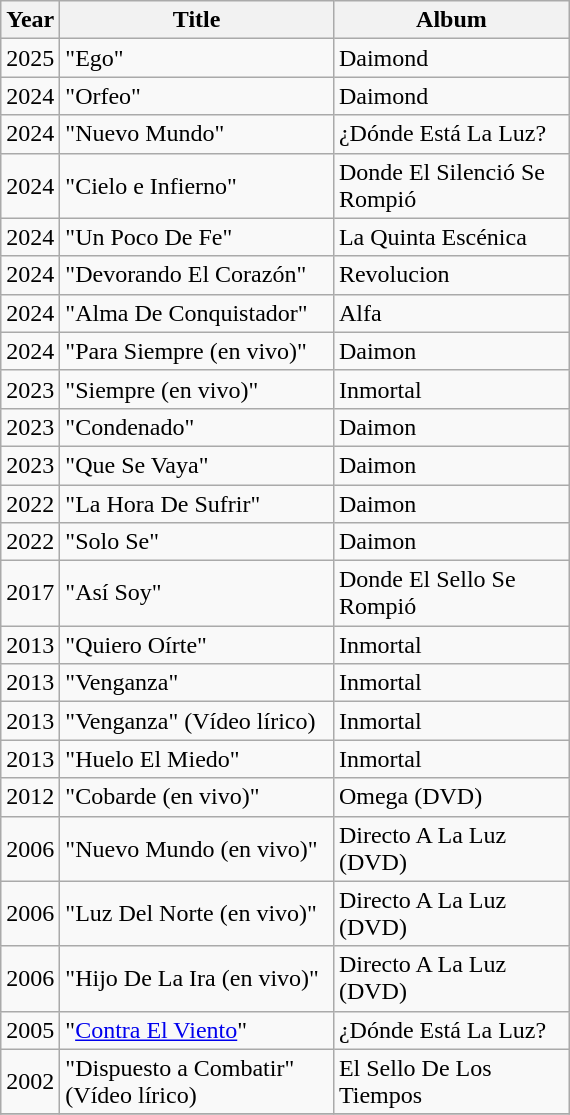<table class="wikitable">
<tr>
<th align="center">Year</th>
<th width="175" align="center">Title</th>
<th width="150" align="center">Album</th>
</tr>
<tr>
<td>2025</td>
<td>"Ego"</td>
<td>Daimond</td>
</tr>
<tr>
<td>2024</td>
<td>"Orfeo"</td>
<td>Daimond</td>
</tr>
<tr>
<td>2024</td>
<td>"Nuevo Mundo"</td>
<td>¿Dónde Está La Luz?</td>
</tr>
<tr>
<td>2024</td>
<td>"Cielo e Infierno"</td>
<td>Donde El Silenció Se Rompió</td>
</tr>
<tr>
<td>2024</td>
<td>"Un Poco De Fe"</td>
<td>La Quinta Escénica</td>
</tr>
<tr>
<td>2024</td>
<td>"Devorando El Corazón"</td>
<td>Revolucion</td>
</tr>
<tr>
<td>2024</td>
<td>"Alma De Conquistador"</td>
<td>Alfa</td>
</tr>
<tr>
<td>2024</td>
<td>"Para Siempre (en vivo)"</td>
<td>Daimon</td>
</tr>
<tr>
<td>2023</td>
<td>"Siempre (en vivo)"</td>
<td>Inmortal</td>
</tr>
<tr>
<td>2023</td>
<td>"Condenado"</td>
<td>Daimon</td>
</tr>
<tr>
<td>2023</td>
<td>"Que Se Vaya"</td>
<td>Daimon</td>
</tr>
<tr>
<td>2022</td>
<td>"La Hora De Sufrir"</td>
<td>Daimon</td>
</tr>
<tr>
<td>2022</td>
<td>"Solo Se"</td>
<td>Daimon</td>
</tr>
<tr>
<td>2017</td>
<td>"Así Soy"</td>
<td>Donde El Sello Se Rompió</td>
</tr>
<tr>
<td>2013</td>
<td>"Quiero Oírte"</td>
<td>Inmortal</td>
</tr>
<tr>
<td>2013</td>
<td>"Venganza"</td>
<td>Inmortal</td>
</tr>
<tr>
<td>2013</td>
<td>"Venganza" (Vídeo lírico)</td>
<td>Inmortal</td>
</tr>
<tr>
<td>2013</td>
<td>"Huelo El Miedo"</td>
<td>Inmortal</td>
</tr>
<tr>
<td>2012</td>
<td>"Cobarde (en vivo)"</td>
<td>Omega (DVD)</td>
</tr>
<tr>
<td>2006</td>
<td>"Nuevo Mundo (en vivo)"</td>
<td>Directo A La Luz (DVD)</td>
</tr>
<tr>
<td>2006</td>
<td>"Luz Del Norte (en vivo)"</td>
<td>Directo A La Luz (DVD)</td>
</tr>
<tr>
<td>2006</td>
<td>"Hijo De La Ira (en vivo)"</td>
<td>Directo A La Luz (DVD)</td>
</tr>
<tr>
<td>2005</td>
<td>"<a href='#'>Contra El Viento</a>"</td>
<td>¿Dónde Está La Luz?</td>
</tr>
<tr>
<td>2002</td>
<td>"Dispuesto a Combatir" (Vídeo lírico)</td>
<td>El Sello De Los Tiempos</td>
</tr>
<tr>
</tr>
</table>
